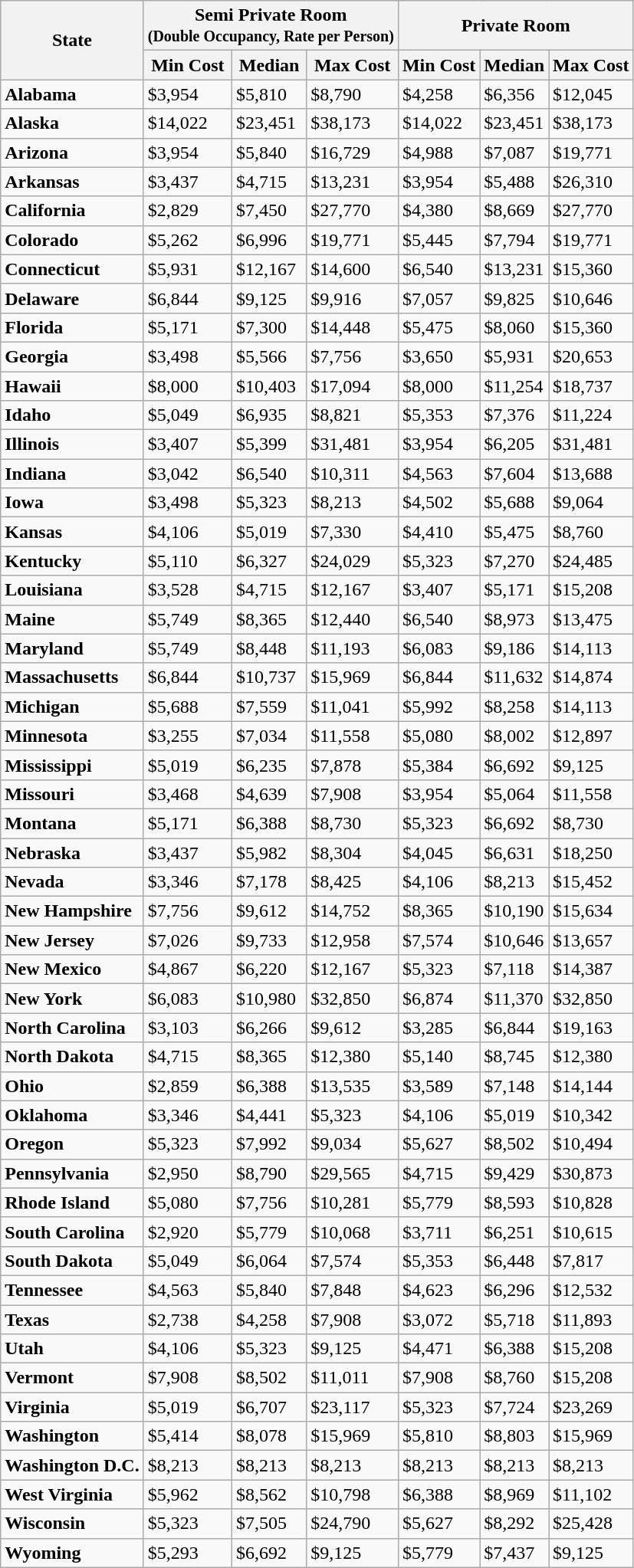<table class="wikitable">
<tr>
<th rowspan="2">State</th>
<th colspan="3">Semi Private Room<br><small>(Double Occupancy, Rate per Person)</small></th>
<th colspan="3">Private Room</th>
</tr>
<tr>
<th>Min Cost</th>
<th>Median</th>
<th>Max Cost</th>
<th>Min Cost</th>
<th>Median</th>
<th>Max Cost</th>
</tr>
<tr>
<td><strong>Alabama</strong></td>
<td>$3,954</td>
<td>$5,810</td>
<td>$8,790</td>
<td>$4,258</td>
<td>$6,356</td>
<td>$12,045</td>
</tr>
<tr>
<td><strong>Alaska</strong></td>
<td>$14,022</td>
<td>$23,451</td>
<td>$38,173</td>
<td>$14,022</td>
<td>$23,451</td>
<td>$38,173</td>
</tr>
<tr>
<td><strong>Arizona</strong></td>
<td>$3,954</td>
<td>$5,840</td>
<td>$16,729</td>
<td>$4,988</td>
<td>$7,087</td>
<td>$19,771</td>
</tr>
<tr>
<td><strong>Arkansas</strong></td>
<td>$3,437</td>
<td>$4,715</td>
<td>$13,231</td>
<td>$3,954</td>
<td>$5,488</td>
<td>$26,310</td>
</tr>
<tr>
<td><strong>California</strong></td>
<td>$2,829</td>
<td>$7,450</td>
<td>$27,770</td>
<td>$4,380</td>
<td>$8,669</td>
<td>$27,770</td>
</tr>
<tr>
<td><strong>Colorado</strong></td>
<td>$5,262</td>
<td>$6,996</td>
<td>$19,771</td>
<td>$5,445</td>
<td>$7,794</td>
<td>$19,771</td>
</tr>
<tr>
<td><strong>Connecticut</strong></td>
<td>$5,931</td>
<td>$12,167</td>
<td>$14,600</td>
<td>$6,540</td>
<td>$13,231</td>
<td>$15,360</td>
</tr>
<tr>
<td><strong>Delaware</strong></td>
<td>$6,844</td>
<td>$9,125</td>
<td>$9,916</td>
<td>$7,057</td>
<td>$9,825</td>
<td>$10,646</td>
</tr>
<tr>
<td><strong>Florida</strong></td>
<td>$5,171</td>
<td>$7,300</td>
<td>$14,448</td>
<td>$5,475</td>
<td>$8,060</td>
<td>$15,360</td>
</tr>
<tr>
<td><strong>Georgia</strong></td>
<td>$3,498</td>
<td>$5,566</td>
<td>$7,756</td>
<td>$3,650</td>
<td>$5,931</td>
<td>$20,653</td>
</tr>
<tr>
<td><strong>Hawaii</strong></td>
<td>$8,000</td>
<td>$10,403</td>
<td>$17,094</td>
<td>$8,000</td>
<td>$11,254</td>
<td>$18,737</td>
</tr>
<tr>
<td><strong>Idaho</strong></td>
<td>$5,049</td>
<td>$6,935</td>
<td>$8,821</td>
<td>$5,353</td>
<td>$7,376</td>
<td>$11,224</td>
</tr>
<tr>
<td><strong>Illinois</strong></td>
<td>$3,407</td>
<td>$5,399</td>
<td>$31,481</td>
<td>$3,954</td>
<td>$6,205</td>
<td>$31,481</td>
</tr>
<tr>
<td><strong>Indiana</strong></td>
<td>$3,042</td>
<td>$6,540</td>
<td>$10,311</td>
<td>$4,563</td>
<td>$7,604</td>
<td>$13,688</td>
</tr>
<tr>
<td><strong>Iowa</strong></td>
<td>$3,498</td>
<td>$5,323</td>
<td>$8,213</td>
<td>$4,502</td>
<td>$5,688</td>
<td>$9,064</td>
</tr>
<tr>
<td><strong>Kansas</strong></td>
<td>$4,106</td>
<td>$5,019</td>
<td>$7,330</td>
<td>$4,410</td>
<td>$5,475</td>
<td>$8,760</td>
</tr>
<tr>
<td><strong>Kentucky</strong></td>
<td>$5,110</td>
<td>$6,327</td>
<td>$24,029</td>
<td>$5,323</td>
<td>$7,270</td>
<td>$24,485</td>
</tr>
<tr>
<td><strong>Louisiana</strong></td>
<td>$3,528</td>
<td>$4,715</td>
<td>$12,167</td>
<td>$3,407</td>
<td>$5,171</td>
<td>$15,208</td>
</tr>
<tr>
<td><strong>Maine</strong></td>
<td>$5,749</td>
<td>$8,365</td>
<td>$12,440</td>
<td>$6,540</td>
<td>$8,973</td>
<td>$13,475</td>
</tr>
<tr>
<td><strong>Maryland</strong></td>
<td>$5,749</td>
<td>$8,448</td>
<td>$11,193</td>
<td>$6,083</td>
<td>$9,186</td>
<td>$14,113</td>
</tr>
<tr>
<td><strong>Massachusetts</strong></td>
<td>$6,844</td>
<td>$10,737</td>
<td>$15,969</td>
<td>$6,844</td>
<td>$11,632</td>
<td>$14,874</td>
</tr>
<tr>
<td><strong>Michigan</strong></td>
<td>$5,688</td>
<td>$7,559</td>
<td>$11,041</td>
<td>$5,992</td>
<td>$8,258</td>
<td>$14,113</td>
</tr>
<tr>
<td><strong>Minnesota</strong></td>
<td>$3,255</td>
<td>$7,034</td>
<td>$11,558</td>
<td>$5,080</td>
<td>$8,002</td>
<td>$12,897</td>
</tr>
<tr>
<td><strong>Mississippi</strong></td>
<td>$5,019</td>
<td>$6,235</td>
<td>$7,878</td>
<td>$5,384</td>
<td>$6,692</td>
<td>$9,125</td>
</tr>
<tr>
<td><strong>Missouri</strong></td>
<td>$3,468</td>
<td>$4,639</td>
<td>$7,908</td>
<td>$3,954</td>
<td>$5,064</td>
<td>$11,558</td>
</tr>
<tr>
<td><strong>Montana</strong></td>
<td>$5,171</td>
<td>$6,388</td>
<td>$8,730</td>
<td>$5,323</td>
<td>$6,692</td>
<td>$8,730</td>
</tr>
<tr>
<td><strong>Nebraska</strong></td>
<td>$3,437</td>
<td>$5,982</td>
<td>$8,304</td>
<td>$4,045</td>
<td>$6,631</td>
<td>$18,250</td>
</tr>
<tr>
<td><strong>Nevada</strong></td>
<td>$3,346</td>
<td>$7,178</td>
<td>$8,425</td>
<td>$4,106</td>
<td>$8,213</td>
<td>$15,452</td>
</tr>
<tr>
<td><strong>New Hampshire</strong></td>
<td>$7,756</td>
<td>$9,612</td>
<td>$14,752</td>
<td>$8,365</td>
<td>$10,190</td>
<td>$15,634</td>
</tr>
<tr>
<td><strong>New Jersey</strong></td>
<td>$7,026</td>
<td>$9,733</td>
<td>$12,958</td>
<td>$7,574</td>
<td>$10,646</td>
<td>$13,657</td>
</tr>
<tr>
<td><strong>New Mexico</strong></td>
<td>$4,867</td>
<td>$6,220</td>
<td>$12,167</td>
<td>$5,323</td>
<td>$7,118</td>
<td>$14,387</td>
</tr>
<tr>
<td><strong>New York</strong></td>
<td>$6,083</td>
<td>$10,980</td>
<td>$32,850</td>
<td>$6,874</td>
<td>$11,370</td>
<td>$32,850</td>
</tr>
<tr>
<td><strong>North Carolina</strong></td>
<td>$3,103</td>
<td>$6,266</td>
<td>$9,612</td>
<td>$3,285</td>
<td>$6,844</td>
<td>$19,163</td>
</tr>
<tr>
<td><strong>North Dakota</strong></td>
<td>$4,715</td>
<td>$8,365</td>
<td>$12,380</td>
<td>$5,140</td>
<td>$8,745</td>
<td>$12,380</td>
</tr>
<tr>
<td><strong>Ohio</strong></td>
<td>$2,859</td>
<td>$6,388</td>
<td>$13,535</td>
<td>$3,589</td>
<td>$7,148</td>
<td>$14,144</td>
</tr>
<tr>
<td><strong>Oklahoma</strong></td>
<td>$3,346</td>
<td>$4,441</td>
<td>$5,323</td>
<td>$4,106</td>
<td>$5,019</td>
<td>$10,342</td>
</tr>
<tr>
<td><strong>Oregon</strong></td>
<td>$5,323</td>
<td>$7,992</td>
<td>$9,034</td>
<td>$5,627</td>
<td>$8,502</td>
<td>$10,494</td>
</tr>
<tr>
<td><strong>Pennsylvania</strong></td>
<td>$2,950</td>
<td>$8,790</td>
<td>$29,565</td>
<td>$4,715</td>
<td>$9,429</td>
<td>$30,873</td>
</tr>
<tr>
<td><strong>Rhode Island</strong></td>
<td>$5,080</td>
<td>$7,756</td>
<td>$10,281</td>
<td>$5,779</td>
<td>$8,593</td>
<td>$10,828</td>
</tr>
<tr>
<td><strong>South Carolina</strong></td>
<td>$2,920</td>
<td>$5,779</td>
<td>$10,068</td>
<td>$3,711</td>
<td>$6,251</td>
<td>$10,615</td>
</tr>
<tr>
<td><strong>South Dakota</strong></td>
<td>$5,049</td>
<td>$6,064</td>
<td>$7,574</td>
<td>$5,353</td>
<td>$6,448</td>
<td>$7,817</td>
</tr>
<tr>
<td><strong>Tennessee</strong></td>
<td>$4,563</td>
<td>$5,840</td>
<td>$7,848</td>
<td>$4,623</td>
<td>$6,296</td>
<td>$12,532</td>
</tr>
<tr>
<td><strong>Texas</strong></td>
<td>$2,738</td>
<td>$4,258</td>
<td>$7,908</td>
<td>$3,072</td>
<td>$5,718</td>
<td>$11,893</td>
</tr>
<tr>
<td><strong>Utah</strong></td>
<td>$4,106</td>
<td>$5,323</td>
<td>$9,125</td>
<td>$4,471</td>
<td>$6,388</td>
<td>$15,208</td>
</tr>
<tr>
<td><strong>Vermont</strong></td>
<td>$7,908</td>
<td>$8,502</td>
<td>$11,011</td>
<td>$7,908</td>
<td>$8,760</td>
<td>$15,208</td>
</tr>
<tr>
<td><strong>Virginia</strong></td>
<td>$5,019</td>
<td>$6,707</td>
<td>$23,117</td>
<td>$5,323</td>
<td>$7,724</td>
<td>$23,269</td>
</tr>
<tr>
<td><strong>Washington</strong></td>
<td>$5,414</td>
<td>$8,078</td>
<td>$15,969</td>
<td>$5,810</td>
<td>$8,803</td>
<td>$15,969</td>
</tr>
<tr>
<td><strong>Washington D.C.</strong></td>
<td>$8,213</td>
<td>$8,213</td>
<td>$8,213</td>
<td>$8,213</td>
<td>$8,213</td>
<td>$8,213</td>
</tr>
<tr>
<td><strong>West Virginia</strong></td>
<td>$5,962</td>
<td>$8,562</td>
<td>$10,798</td>
<td>$6,388</td>
<td>$8,969</td>
<td>$11,102</td>
</tr>
<tr>
<td><strong>Wisconsin</strong></td>
<td>$5,323</td>
<td>$7,505</td>
<td>$24,790</td>
<td>$5,627</td>
<td>$8,292</td>
<td>$25,428</td>
</tr>
<tr>
<td><strong>Wyoming</strong></td>
<td>$5,293</td>
<td>$6,692</td>
<td>$9,125</td>
<td>$5,779</td>
<td>$7,437</td>
<td>$9,125</td>
</tr>
</table>
